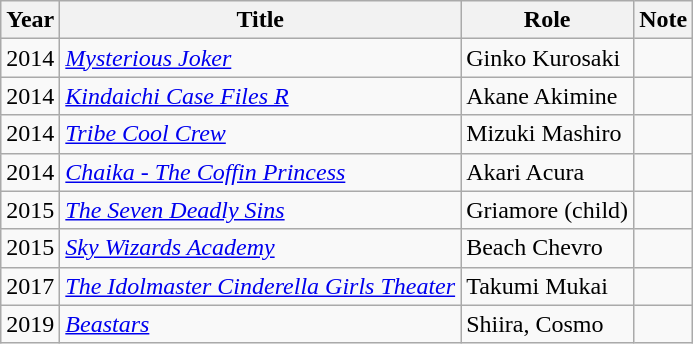<table class="wikitable">
<tr>
<th>Year</th>
<th>Title</th>
<th>Role</th>
<th>Note</th>
</tr>
<tr>
<td>2014</td>
<td><em><a href='#'>Mysterious Joker</a></em></td>
<td>Ginko Kurosaki</td>
<td></td>
</tr>
<tr>
<td>2014</td>
<td><em><a href='#'>Kindaichi Case Files R</a></em></td>
<td>Akane Akimine</td>
<td></td>
</tr>
<tr>
<td>2014</td>
<td><em><a href='#'>Tribe Cool Crew</a></em></td>
<td>Mizuki Mashiro</td>
<td></td>
</tr>
<tr>
<td>2014</td>
<td><em><a href='#'>Chaika - The Coffin Princess</a></em></td>
<td>Akari Acura</td>
<td></td>
</tr>
<tr>
<td>2015</td>
<td><em><a href='#'>The Seven Deadly Sins</a></em></td>
<td>Griamore (child)</td>
<td></td>
</tr>
<tr>
<td>2015</td>
<td><em><a href='#'>Sky Wizards Academy</a></em></td>
<td>Beach Chevro</td>
<td></td>
</tr>
<tr>
<td>2017</td>
<td><em><a href='#'>The Idolmaster Cinderella Girls Theater</a></em></td>
<td>Takumi Mukai</td>
<td></td>
</tr>
<tr>
<td>2019</td>
<td><em><a href='#'>Beastars</a></em></td>
<td>Shiira, Cosmo</td>
<td></td>
</tr>
</table>
